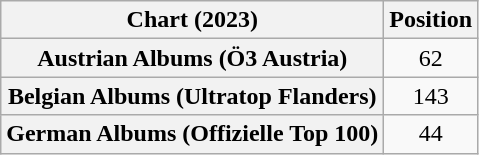<table class="wikitable sortable plainrowheaders" style="text-align:center">
<tr>
<th scope="col">Chart (2023)</th>
<th scope="col">Position</th>
</tr>
<tr>
<th scope="row">Austrian Albums (Ö3 Austria)</th>
<td>62</td>
</tr>
<tr>
<th scope="row">Belgian Albums (Ultratop Flanders)</th>
<td>143</td>
</tr>
<tr>
<th scope="row">German Albums (Offizielle Top 100)</th>
<td>44</td>
</tr>
</table>
